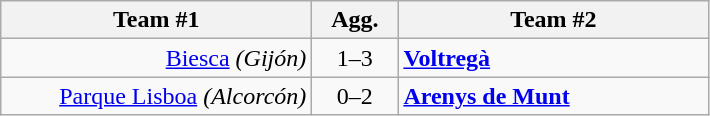<table class=wikitable style="text-align:center">
<tr>
<th width=200>Team #1</th>
<th width=50>Agg.</th>
<th width=200>Team #2</th>
</tr>
<tr>
<td align=right><a href='#'>Biesca</a> <em>(Gijón)</em> </td>
<td align=center>1–3</td>
<td align=left> <strong><a href='#'>Voltregà</a></strong></td>
</tr>
<tr>
<td align=right><a href='#'>Parque Lisboa</a> <em>(Alcorcón)</em> </td>
<td align=center>0–2</td>
<td align=left> <strong><a href='#'>Arenys de Munt</a></strong></td>
</tr>
</table>
